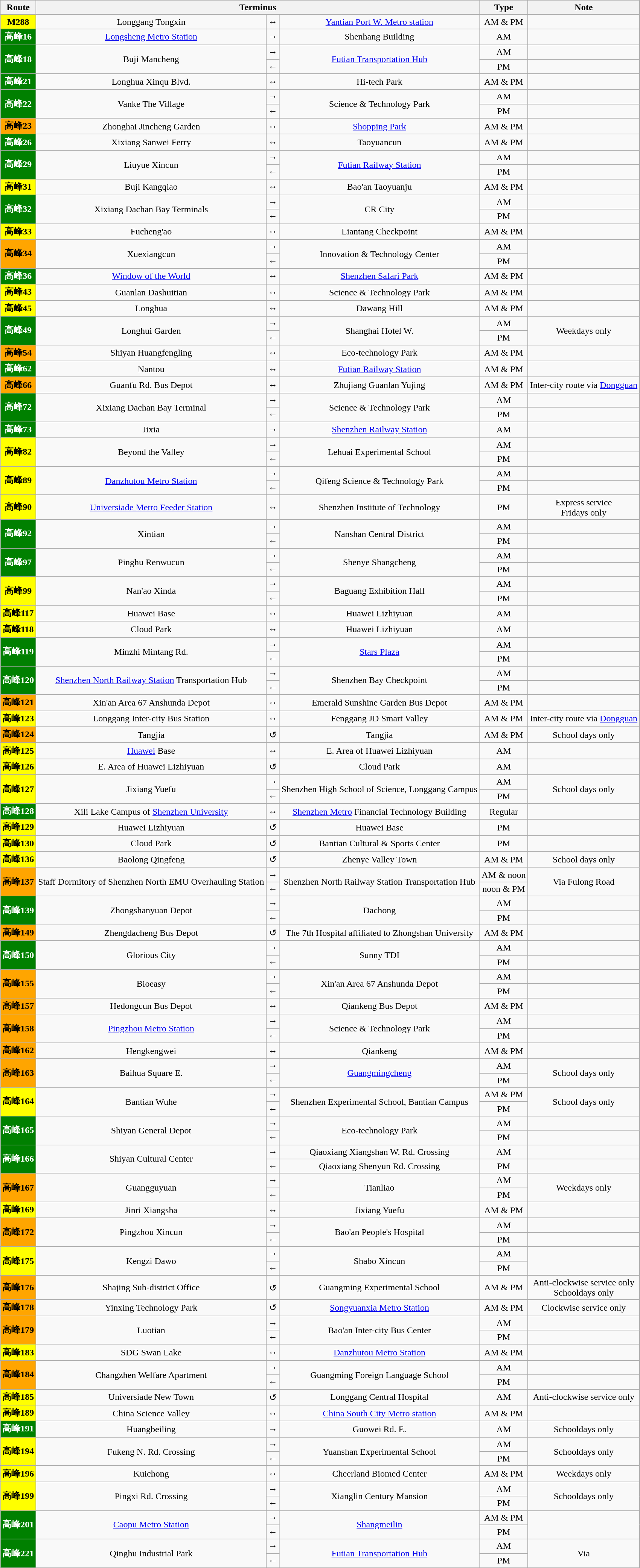<table class="wikitable" style="text-align: center;">
<tr>
<th>Route</th>
<th colspan="3">Terminus</th>
<th>Type</th>
<th>Note</th>
</tr>
<tr>
<td style="background:yellow;color:black"><strong>M288</strong></td>
<td>Longgang Tongxin</td>
<td>↔</td>
<td><a href='#'>Yantian Port W. Metro station</a></td>
<td>AM & PM</td>
<td></td>
</tr>
<tr>
<td style="background:green;color:white"><strong>高峰16</strong></td>
<td><a href='#'>Longsheng Metro Station</a></td>
<td>→</td>
<td>Shenhang Building</td>
<td>AM</td>
<td></td>
</tr>
<tr>
<td rowspan="2" style="background:green;color:white"><strong>高峰18</strong></td>
<td rowspan="2">Buji Mancheng</td>
<td>→</td>
<td rowspan="2"><a href='#'>Futian Transportation Hub</a></td>
<td>AM</td>
<td></td>
</tr>
<tr>
<td>←</td>
<td>PM</td>
<td></td>
</tr>
<tr>
<td span style="background:green;color:white"><strong>高峰21</strong></td>
<td>Longhua Xinqu Blvd.</td>
<td>↔</td>
<td>Hi-tech Park</td>
<td>AM & PM</td>
<td></td>
</tr>
<tr>
<td rowspan="2" style="background:green;color:white"><strong>高峰22</strong></td>
<td rowspan="2">Vanke The Village</td>
<td>→</td>
<td rowspan="2">Science & Technology Park</td>
<td>AM</td>
<td></td>
</tr>
<tr>
<td>←</td>
<td>PM</td>
<td></td>
</tr>
<tr>
<td style="background:orange;color:black"><strong>高峰23</strong></td>
<td>Zhonghai Jincheng Garden</td>
<td>↔</td>
<td><a href='#'>Shopping Park</a></td>
<td>AM & PM</td>
<td></td>
</tr>
<tr>
<td style="background:green;color:white"><strong>高峰26</strong></td>
<td>Xixiang Sanwei Ferry</td>
<td>↔</td>
<td>Taoyuancun</td>
<td>AM & PM</td>
<td></td>
</tr>
<tr>
<td rowspan="2" style="background:green;color:white"><strong>高峰29</strong></td>
<td rowspan="2">Liuyue Xincun</td>
<td>→</td>
<td rowspan="2"><a href='#'>Futian Railway Station</a></td>
<td>AM</td>
<td></td>
</tr>
<tr>
<td>←</td>
<td>PM</td>
<td></td>
</tr>
<tr>
<td style="background:yellow;color:black"><strong>高峰31</strong></td>
<td>Buji Kangqiao</td>
<td>↔</td>
<td>Bao'an Taoyuanju</td>
<td>AM & PM</td>
<td></td>
</tr>
<tr>
<td rowspan="2" style="background:green;color:white"><strong>高峰32</strong></td>
<td rowspan="2">Xixiang Dachan Bay Terminals</td>
<td>→</td>
<td rowspan="2">CR City</td>
<td>AM</td>
<td></td>
</tr>
<tr>
<td>←</td>
<td>PM</td>
<td></td>
</tr>
<tr>
<td style="background:yellow;color:black"><strong>高峰33</strong></td>
<td>Fucheng'ao</td>
<td>↔</td>
<td>Liantang Checkpoint</td>
<td>AM & PM</td>
<td></td>
</tr>
<tr>
<td rowspan="2" style="background:orange;color:black"><strong>高峰34</strong></td>
<td rowspan="2">Xuexiangcun</td>
<td>→</td>
<td rowspan="2">Innovation & Technology Center</td>
<td>AM</td>
<td rowspan="2"></td>
</tr>
<tr>
<td>←</td>
<td>PM</td>
</tr>
<tr>
<td style="background:green;color:white"><strong>高峰36</strong></td>
<td><a href='#'>Window of the World</a></td>
<td>↔</td>
<td><a href='#'>Shenzhen Safari Park</a></td>
<td>AM & PM</td>
<td></td>
</tr>
<tr>
<td style="background:yellow;color:black"><strong>高峰43</strong></td>
<td>Guanlan Dashuitian</td>
<td>↔</td>
<td>Science & Technology Park</td>
<td>AM & PM</td>
<td></td>
</tr>
<tr>
<td style="background:yellow;color:black"><strong>高峰45</strong></td>
<td>Longhua</td>
<td>↔</td>
<td>Dawang Hill</td>
<td>AM & PM</td>
<td></td>
</tr>
<tr>
<td rowspan="2" style="background:green;color:white"><strong>高峰49</strong></td>
<td rowspan="2">Longhui Garden</td>
<td>→</td>
<td rowspan="2">Shanghai Hotel W.</td>
<td>AM</td>
<td rowspan="2">Weekdays only</td>
</tr>
<tr>
<td>←</td>
<td>PM</td>
</tr>
<tr>
<td span style="background:orange;color:black"><strong>高峰54</strong></td>
<td>Shiyan Huangfengling</td>
<td>↔</td>
<td>Eco-technology Park</td>
<td>AM & PM</td>
<td></td>
</tr>
<tr>
<td style="background:green;color:white"><strong>高峰62</strong></td>
<td>Nantou</td>
<td>↔</td>
<td><a href='#'>Futian Railway Station</a></td>
<td>AM & PM</td>
<td></td>
</tr>
<tr>
<td style="background:orange;color:black"><strong>高峰66</strong></td>
<td>Guanfu Rd. Bus Depot</td>
<td>↔</td>
<td>Zhujiang Guanlan Yujing</td>
<td>AM & PM</td>
<td>Inter-city route via <a href='#'>Dongguan</a></td>
</tr>
<tr>
<td rowspan="2" style="background:green;color:white"><strong>高峰72</strong></td>
<td rowspan="2">Xixiang Dachan Bay Terminal</td>
<td>→</td>
<td rowspan="2">Science & Technology Park</td>
<td>AM</td>
<td></td>
</tr>
<tr>
<td>←</td>
<td>PM</td>
<td></td>
</tr>
<tr>
<td style="background:green;color:white"><strong>高峰73</strong></td>
<td>Jixia</td>
<td>→</td>
<td><a href='#'>Shenzhen Railway Station</a></td>
<td>AM</td>
<td></td>
</tr>
<tr>
<td rowspan="2" style="background:yellow;color:black"><strong>高峰82</strong></td>
<td rowspan="2">Beyond the Valley</td>
<td>→</td>
<td rowspan="2">Lehuai Experimental School</td>
<td>AM</td>
<td></td>
</tr>
<tr>
<td>←</td>
<td>PM</td>
<td></td>
</tr>
<tr>
<td rowspan="2" style="background:yellow;color:black"><strong>高峰89</strong></td>
<td rowspan="2"><a href='#'>Danzhutou Metro Station</a></td>
<td>→</td>
<td rowspan="2">Qifeng Science & Technology Park</td>
<td>AM</td>
<td></td>
</tr>
<tr>
<td>←</td>
<td>PM</td>
<td></td>
</tr>
<tr>
<td style="background:yellow;color:black"><strong>高峰90</strong></td>
<td><a href='#'>Universiade Metro Feeder Station</a></td>
<td>↔</td>
<td>Shenzhen Institute of Technology</td>
<td>PM</td>
<td>Express service<br>Fridays only</td>
</tr>
<tr>
<td rowspan="2" style="background:green;color:white"><strong>高峰92</strong></td>
<td rowspan="2">Xintian</td>
<td>→</td>
<td rowspan="2">Nanshan Central District</td>
<td>AM</td>
<td></td>
</tr>
<tr>
<td>←</td>
<td>PM</td>
<td></td>
</tr>
<tr>
<td rowspan="2" style="background:green;color:white"><strong>高峰97</strong></td>
<td rowspan="2">Pinghu Renwucun</td>
<td>→</td>
<td rowspan="2">Shenye Shangcheng</td>
<td>AM</td>
<td></td>
</tr>
<tr>
<td>←</td>
<td>PM</td>
<td></td>
</tr>
<tr>
<td rowspan="2" style="background:yellow;color:black"><strong>高峰99</strong></td>
<td rowspan="2">Nan'ao Xinda</td>
<td>→</td>
<td rowspan="2">Baguang Exhibition Hall</td>
<td>AM</td>
<td></td>
</tr>
<tr>
<td>←</td>
<td>PM</td>
<td></td>
</tr>
<tr>
<td style="background:yellow;color:black"><strong>高峰117</strong></td>
<td>Huawei Base</td>
<td>↔</td>
<td>Huawei Lizhiyuan</td>
<td>AM</td>
<td></td>
</tr>
<tr>
<td style="background:yellow;color:black"><strong>高峰118</strong></td>
<td>Cloud Park</td>
<td>↔</td>
<td>Huawei Lizhiyuan</td>
<td>AM</td>
<td></td>
</tr>
<tr>
<td rowspan="2" style="background:green;color:white"><strong>高峰119</strong></td>
<td rowspan="2">Minzhi Mintang Rd.</td>
<td>→</td>
<td rowspan="2"><a href='#'>Stars Plaza</a></td>
<td>AM</td>
<td></td>
</tr>
<tr>
<td>←</td>
<td>PM</td>
<td></td>
</tr>
<tr>
<td rowspan="2" style="background:green;color:white"><strong>高峰120</strong></td>
<td rowspan="2"><a href='#'>Shenzhen North Railway Station</a> Transportation Hub</td>
<td>→</td>
<td rowspan="2">Shenzhen Bay Checkpoint</td>
<td>AM</td>
<td></td>
</tr>
<tr>
<td>←</td>
<td>PM</td>
<td></td>
</tr>
<tr>
<td style="background:orange;color:black"><strong>高峰121</strong></td>
<td>Xin'an Area 67 Anshunda Depot</td>
<td>↔</td>
<td>Emerald Sunshine Garden Bus Depot</td>
<td>AM & PM</td>
<td></td>
</tr>
<tr>
<td span style="background:yellow;color:black"><strong>高峰123</strong></td>
<td>Longgang Inter-city Bus Station</td>
<td>↔</td>
<td>Fenggang JD Smart Valley</td>
<td>AM & PM</td>
<td>Inter-city route via <a href='#'>Dongguan</a></td>
</tr>
<tr>
<td style="background:orange;color:black"><strong>高峰124</strong></td>
<td>Tangjia</td>
<td>↺</td>
<td>Tangjia</td>
<td>AM & PM</td>
<td>School days only</td>
</tr>
<tr>
<td style="background:yellow;color:black"><strong>高峰125</strong></td>
<td><a href='#'>Huawei</a> Base</td>
<td>↔</td>
<td>E. Area of Huawei Lizhiyuan</td>
<td>AM</td>
<td></td>
</tr>
<tr>
<td style="background:yellow;color:black"><strong>高峰126</strong></td>
<td>E. Area of Huawei Lizhiyuan</td>
<td>↺</td>
<td>Cloud Park</td>
<td>AM</td>
<td></td>
</tr>
<tr>
<td rowspan="2" style="background:yellow;color:black"><strong>高峰127</strong></td>
<td rowspan="2">Jixiang Yuefu</td>
<td>→</td>
<td rowspan="2">Shenzhen High School of Science, Longgang Campus</td>
<td>AM</td>
<td rowspan="2">School days only</td>
</tr>
<tr>
<td>←</td>
<td>PM</td>
</tr>
<tr>
<td style="background:green;color:white"><strong>高峰128</strong></td>
<td>Xili Lake Campus of <a href='#'>Shenzhen University</a></td>
<td>↔</td>
<td><a href='#'>Shenzhen Metro</a> Financial Technology Building</td>
<td>Regular</td>
<td></td>
</tr>
<tr>
<td style="background:yellow;color:black"><strong>高峰129</strong></td>
<td>Huawei Lizhiyuan</td>
<td>↺</td>
<td>Huawei Base</td>
<td>PM</td>
<td></td>
</tr>
<tr>
<td style="background:yellow;color:black"><strong>高峰130</strong></td>
<td>Cloud Park</td>
<td>↺</td>
<td>Bantian Cultural & Sports Center</td>
<td>PM</td>
<td></td>
</tr>
<tr>
<td style="background:yellow;color:black"><strong>高峰136</strong></td>
<td>Baolong Qingfeng</td>
<td>↺</td>
<td>Zhenye Valley Town</td>
<td>AM & PM</td>
<td>School days only</td>
</tr>
<tr>
<td rowspan="2" style="background:orange;color:black"><strong>高峰137</strong></td>
<td rowspan="2">Staff Dormitory of Shenzhen North EMU Overhauling Station</td>
<td>→</td>
<td rowspan="2">Shenzhen North Railway Station Transportation Hub</td>
<td>AM & noon</td>
<td rowspan="2">Via Fulong Road</td>
</tr>
<tr>
<td>←</td>
<td>noon & PM</td>
</tr>
<tr>
<td rowspan="2" style="background:green;color:white"><strong>高峰139</strong></td>
<td rowspan="2">Zhongshanyuan Depot</td>
<td>→</td>
<td rowspan="2">Dachong</td>
<td>AM</td>
<td></td>
</tr>
<tr>
<td>←</td>
<td>PM</td>
<td></td>
</tr>
<tr>
<td style="background:orange;color:black"><strong>高峰149</strong></td>
<td>Zhengdacheng Bus Depot</td>
<td>↺</td>
<td>The 7th Hospital affiliated to Zhongshan University</td>
<td>AM & PM</td>
<td></td>
</tr>
<tr>
<td rowspan="2" style="background:green;color:white"><strong>高峰150</strong></td>
<td rowspan="2">Glorious City</td>
<td>→</td>
<td rowspan="2">Sunny TDI</td>
<td>AM</td>
<td></td>
</tr>
<tr>
<td>←</td>
<td>PM</td>
<td></td>
</tr>
<tr>
<td rowspan="2" style="background:orange;color:black"><strong>高峰155</strong></td>
<td rowspan="2">Bioeasy</td>
<td>→</td>
<td rowspan="2">Xin'an Area 67 Anshunda Depot</td>
<td>AM</td>
<td></td>
</tr>
<tr>
<td>←</td>
<td>PM</td>
<td></td>
</tr>
<tr>
<td span style="background:orange;color:black"><strong>高峰157</strong></td>
<td>Hedongcun Bus Depot</td>
<td>↔</td>
<td>Qiankeng Bus Depot</td>
<td>AM & PM</td>
<td></td>
</tr>
<tr>
<td rowspan="2" style="background:orange;color:black"><strong>高峰158</strong></td>
<td rowspan="2"><a href='#'>Pingzhou Metro Station</a></td>
<td>→</td>
<td rowspan="2">Science & Technology Park</td>
<td>AM</td>
<td></td>
</tr>
<tr>
<td>←</td>
<td>PM</td>
<td></td>
</tr>
<tr>
<td style="background:orange;color:black"><strong>高峰162</strong></td>
<td>Hengkengwei</td>
<td>↔</td>
<td>Qiankeng</td>
<td>AM & PM</td>
<td></td>
</tr>
<tr>
<td rowspan="2" style="background:orange;color:black"><strong>高峰163</strong></td>
<td rowspan="2">Baihua Square E.</td>
<td>→</td>
<td rowspan="2"><a href='#'>Guangmingcheng</a></td>
<td>AM</td>
<td rowspan="2">School days only</td>
</tr>
<tr>
<td>←</td>
<td>PM</td>
</tr>
<tr>
<td rowspan="2" style="background:yellow;color:black"><strong>高峰164</strong></td>
<td rowspan="2">Bantian Wuhe</td>
<td>→</td>
<td rowspan="2">Shenzhen Experimental School, Bantian Campus</td>
<td>AM & PM</td>
<td rowspan="2">School days only</td>
</tr>
<tr>
<td>←</td>
<td>PM</td>
</tr>
<tr>
<td rowspan="2" style="background:green;color:white"><strong>高峰165</strong></td>
<td rowspan="2">Shiyan General Depot</td>
<td>→</td>
<td rowspan="2">Eco-technology Park</td>
<td>AM</td>
<td></td>
</tr>
<tr>
<td>←</td>
<td>PM</td>
<td></td>
</tr>
<tr>
<td rowspan="2" style="background:green;color:white"><strong>高峰166</strong></td>
<td rowspan="2">Shiyan Cultural Center</td>
<td>→</td>
<td>Qiaoxiang Xiangshan W. Rd. Crossing</td>
<td>AM</td>
<td></td>
</tr>
<tr>
<td>←</td>
<td>Qiaoxiang Shenyun Rd. Crossing</td>
<td>PM</td>
<td></td>
</tr>
<tr>
<td rowspan="2" style="background:orange;color:black"><strong>高峰167</strong></td>
<td rowspan="2">Guangguyuan</td>
<td>→</td>
<td rowspan="2">Tianliao</td>
<td>AM</td>
<td rowspan="2">Weekdays only</td>
</tr>
<tr>
<td>←</td>
<td>PM</td>
</tr>
<tr>
<td style="background:yellow;color:black"><strong>高峰169</strong></td>
<td>Jinri Xiangsha</td>
<td>↔</td>
<td>Jixiang Yuefu</td>
<td>AM & PM</td>
<td></td>
</tr>
<tr>
<td rowspan="2" style="background:orange;color:black"><strong>高峰172</strong></td>
<td rowspan="2">Pingzhou Xincun</td>
<td>→</td>
<td rowspan="2">Bao'an People's Hospital</td>
<td>AM</td>
<td></td>
</tr>
<tr>
<td>←</td>
<td>PM</td>
<td></td>
</tr>
<tr>
<td rowspan="2" style="background:yellow;color:black"><strong>高峰175</strong></td>
<td rowspan="2">Kengzi Dawo</td>
<td>→</td>
<td rowspan="2">Shabo Xincun</td>
<td>AM</td>
<td rowspan="2"></td>
</tr>
<tr>
<td>←</td>
<td>PM</td>
</tr>
<tr>
<td style="background:orange;color:black"><strong>高峰176</strong></td>
<td>Shajing Sub-district Office</td>
<td>↺</td>
<td>Guangming Experimental School</td>
<td>AM & PM</td>
<td>Anti-clockwise service only<br>Schooldays only</td>
</tr>
<tr>
<td style="background:orange;color:black"><strong>高峰178</strong></td>
<td>Yinxing Technology Park</td>
<td>↺</td>
<td><a href='#'>Songyuanxia Metro Station</a></td>
<td>AM & PM</td>
<td>Clockwise service only</td>
</tr>
<tr>
<td rowspan="2" style="background:orange;color:black"><strong>高峰179</strong></td>
<td rowspan="2">Luotian</td>
<td>→</td>
<td rowspan="2">Bao'an Inter-city Bus Center</td>
<td>AM</td>
<td></td>
</tr>
<tr>
<td>←</td>
<td>PM</td>
<td></td>
</tr>
<tr>
<td style="background:yellow;color:black"><strong>高峰183</strong></td>
<td>SDG Swan Lake</td>
<td>↔</td>
<td><a href='#'>Danzhutou Metro Station</a></td>
<td>AM & PM</td>
<td></td>
</tr>
<tr>
<td rowspan="2" style="background:orange;color:black"><strong>高峰184</strong></td>
<td rowspan="2">Changzhen Welfare Apartment</td>
<td>→</td>
<td rowspan="2">Guangming Foreign Language School</td>
<td>AM</td>
<td></td>
</tr>
<tr>
<td>←</td>
<td>PM</td>
<td></td>
</tr>
<tr>
<td style="background:yellow;color:black"><strong>高峰185</strong></td>
<td>Universiade New Town</td>
<td>↺</td>
<td>Longgang Central Hospital</td>
<td>AM</td>
<td>Anti-clockwise service only</td>
</tr>
<tr>
<td style="background:yellow;color:black"><strong>高峰189</strong></td>
<td>China Science Valley</td>
<td>↔</td>
<td><a href='#'>China South City Metro station</a></td>
<td>AM & PM</td>
<td></td>
</tr>
<tr>
<td style="background:green;color:white"><strong>高峰191</strong></td>
<td>Huangbeiling</td>
<td>→</td>
<td>Guowei Rd. E.</td>
<td>AM</td>
<td>Schooldays only</td>
</tr>
<tr>
<td rowspan="2" style="background:yellow;color:black"><strong>高峰194</strong></td>
<td rowspan="2">Fukeng N. Rd. Crossing</td>
<td>→</td>
<td rowspan="2">Yuanshan Experimental School</td>
<td>AM</td>
<td rowspan="2">Schooldays only</td>
</tr>
<tr>
<td>←</td>
<td>PM</td>
</tr>
<tr>
<td style="background:yellow;color:black"><strong>高峰196</strong></td>
<td>Kuichong</td>
<td>↔</td>
<td>Cheerland Biomed Center</td>
<td>AM & PM</td>
<td>Weekdays only</td>
</tr>
<tr>
<td rowspan="2" style="background:yellow;color:black"><strong>高峰199</strong></td>
<td rowspan="2">Pingxi Rd. Crossing</td>
<td>→</td>
<td rowspan="2">Xianglin Century Mansion</td>
<td>AM</td>
<td rowspan="2">Schooldays only</td>
</tr>
<tr>
<td>←</td>
<td>PM</td>
</tr>
<tr>
<td rowspan="2" style="background:green;color:white"><strong>高峰201</strong></td>
<td rowspan="2"><a href='#'>Caopu Metro Station</a></td>
<td>→</td>
<td rowspan="2"><a href='#'>Shangmeilin</a></td>
<td>AM & PM</td>
<td rowspan="2"></td>
</tr>
<tr>
<td>←</td>
<td>PM</td>
</tr>
<tr>
<td rowspan="2" style="background:green;color:white"><strong>高峰221</strong></td>
<td rowspan="2">Qinghu Industrial Park</td>
<td>→</td>
<td rowspan="2"><a href='#'>Futian Transportation Hub</a></td>
<td>AM</td>
<td rowspan="2">Via </td>
</tr>
<tr>
<td>←</td>
<td>PM</td>
</tr>
</table>
